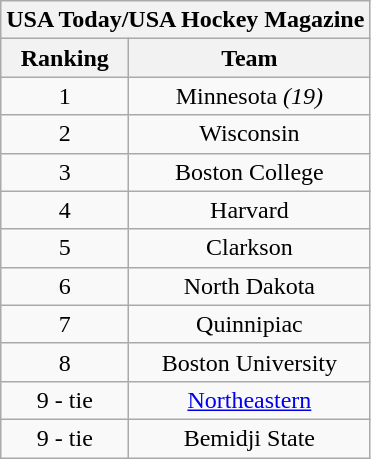<table class="wikitable" style="text-align:center;">
<tr>
<th colspan=2><strong>USA Today/USA Hockey Magazine</strong></th>
</tr>
<tr>
<th>Ranking</th>
<th>Team</th>
</tr>
<tr>
<td>1</td>
<td>Minnesota <em>(19)</em></td>
</tr>
<tr>
<td>2</td>
<td>Wisconsin</td>
</tr>
<tr>
<td>3</td>
<td>Boston College</td>
</tr>
<tr>
<td>4</td>
<td>Harvard</td>
</tr>
<tr>
<td>5</td>
<td>Clarkson</td>
</tr>
<tr>
<td>6</td>
<td>North Dakota</td>
</tr>
<tr>
<td>7</td>
<td>Quinnipiac</td>
</tr>
<tr>
<td>8</td>
<td>Boston University</td>
</tr>
<tr>
<td>9 - tie</td>
<td><a href='#'>Northeastern</a></td>
</tr>
<tr>
<td>9 - tie</td>
<td>Bemidji State</td>
</tr>
</table>
